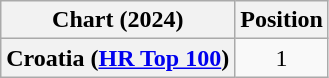<table class="wikitable sortable plainrowheaders" style="text-align:center">
<tr>
<th scope="col">Chart (2024)</th>
<th scope="col">Position</th>
</tr>
<tr>
<th scope="row">Croatia (<a href='#'>HR Top 100</a>)</th>
<td>1</td>
</tr>
</table>
